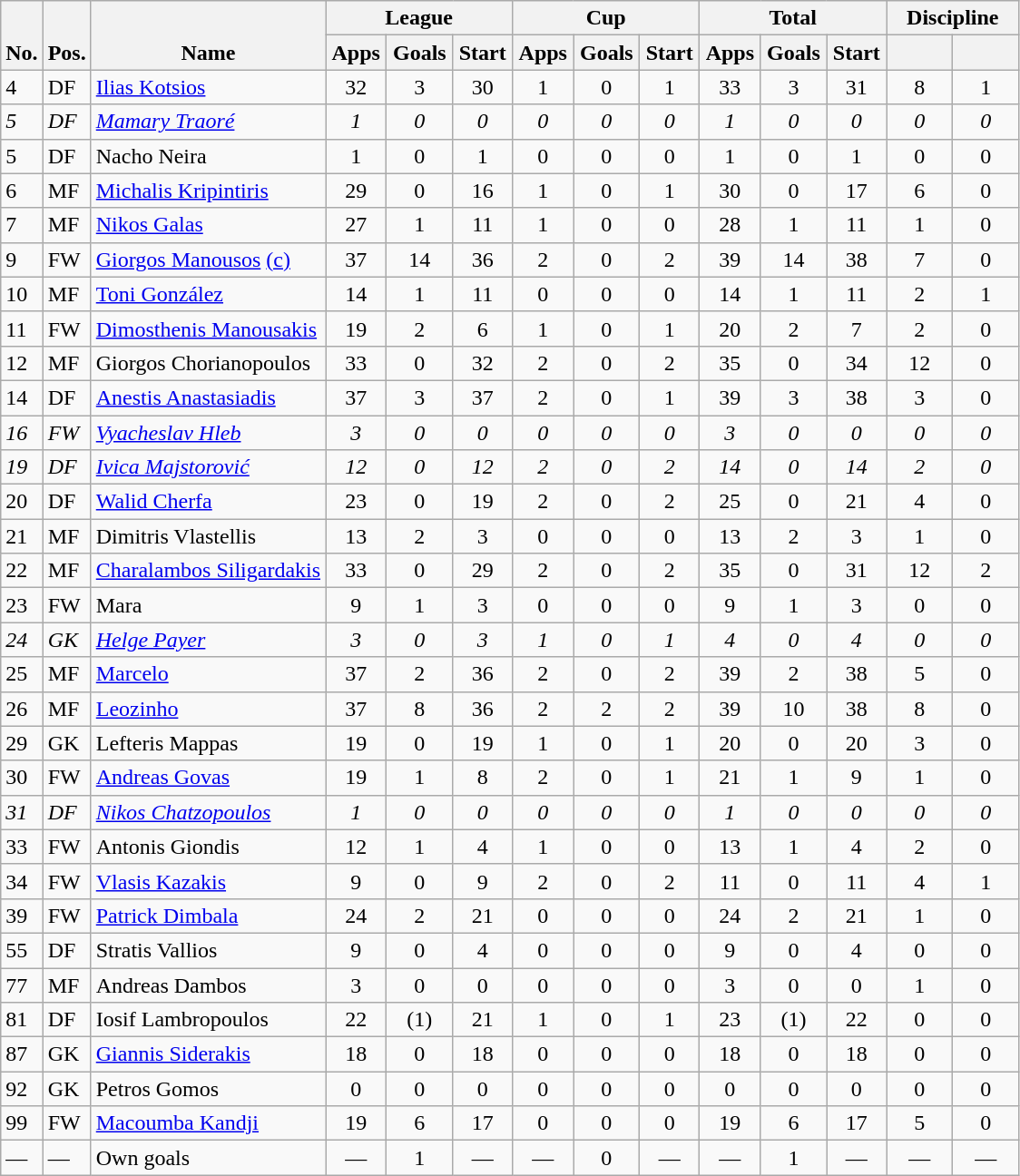<table class="wikitable" style="text-align:center">
<tr>
<th rowspan="2" valign="bottom">No.</th>
<th rowspan="2" valign="bottom">Pos.</th>
<th rowspan="2" valign="bottom">Name</th>
<th colspan="3" width="130">League</th>
<th colspan="3" width="130">Cup</th>
<th colspan="3" width="130">Total</th>
<th colspan="2" width="90">Discipline</th>
</tr>
<tr>
<th>Apps</th>
<th>Goals</th>
<th>Start</th>
<th>Apps</th>
<th>Goals</th>
<th>Start</th>
<th>Apps</th>
<th>Goals</th>
<th>Start</th>
<th></th>
<th></th>
</tr>
<tr>
<td align="left">4</td>
<td align="left">DF</td>
<td align="left"> <a href='#'>Ilias Kotsios</a></td>
<td>32</td>
<td>3</td>
<td>30</td>
<td>1</td>
<td>0</td>
<td>1</td>
<td>33</td>
<td>3</td>
<td>31</td>
<td>8</td>
<td>1</td>
</tr>
<tr>
<td align="left"><em>5</em></td>
<td align="left"><em>DF</em></td>
<td align="left"> <em><a href='#'>Mamary Traoré</a></em></td>
<td><em>1</em></td>
<td><em>0</em></td>
<td><em>0</em></td>
<td><em>0</em></td>
<td><em>0</em></td>
<td><em>0</em></td>
<td><em>1</em></td>
<td><em>0</em></td>
<td><em>0</em></td>
<td><em>0</em></td>
<td><em>0</em></td>
</tr>
<tr>
<td align="left">5</td>
<td align="left">DF</td>
<td align="left"> Nacho Neira</td>
<td>1</td>
<td>0</td>
<td>1</td>
<td>0</td>
<td>0</td>
<td>0</td>
<td>1</td>
<td>0</td>
<td>1</td>
<td>0</td>
<td>0</td>
</tr>
<tr>
<td align="left">6</td>
<td align="left">MF</td>
<td align="left"> <a href='#'>Michalis Kripintiris</a></td>
<td>29</td>
<td>0</td>
<td>16</td>
<td>1</td>
<td>0</td>
<td>1</td>
<td>30</td>
<td>0</td>
<td>17</td>
<td>6</td>
<td>0</td>
</tr>
<tr>
<td align="left">7</td>
<td align="left">MF</td>
<td align="left"> <a href='#'>Nikos Galas</a></td>
<td>27</td>
<td>1</td>
<td>11</td>
<td>1</td>
<td>0</td>
<td>0</td>
<td>28</td>
<td>1</td>
<td>11</td>
<td>1</td>
<td>0</td>
</tr>
<tr>
<td align="left">9</td>
<td align="left">FW</td>
<td align="left"> <a href='#'>Giorgos Manousos</a> <a href='#'>(c)</a></td>
<td>37</td>
<td>14</td>
<td>36</td>
<td>2</td>
<td>0</td>
<td>2</td>
<td>39</td>
<td>14</td>
<td>38</td>
<td>7</td>
<td>0</td>
</tr>
<tr>
<td align="left">10</td>
<td align="left">MF</td>
<td align="left"> <a href='#'>Toni González</a></td>
<td>14</td>
<td>1</td>
<td>11</td>
<td>0</td>
<td>0</td>
<td>0</td>
<td>14</td>
<td>1</td>
<td>11</td>
<td>2</td>
<td>1</td>
</tr>
<tr>
<td align="left">11</td>
<td align="left">FW</td>
<td align="left"> <a href='#'>Dimosthenis Manousakis</a></td>
<td>19</td>
<td>2</td>
<td>6</td>
<td>1</td>
<td>0</td>
<td>1</td>
<td>20</td>
<td>2</td>
<td>7</td>
<td>2</td>
<td>0</td>
</tr>
<tr>
<td align="left">12</td>
<td align="left">MF</td>
<td align="left"> Giorgos Chorianopoulos</td>
<td>33</td>
<td>0</td>
<td>32</td>
<td>2</td>
<td>0</td>
<td>2</td>
<td>35</td>
<td>0</td>
<td>34</td>
<td>12</td>
<td>0</td>
</tr>
<tr>
<td align="left">14</td>
<td align="left">DF</td>
<td align="left"> <a href='#'>Anestis Anastasiadis</a></td>
<td>37</td>
<td>3</td>
<td>37</td>
<td>2</td>
<td>0</td>
<td>1</td>
<td>39</td>
<td>3</td>
<td>38</td>
<td>3</td>
<td>0</td>
</tr>
<tr>
<td align="left"><em>16</em></td>
<td align="left"><em>FW</em></td>
<td align="left"> <em><a href='#'>Vyacheslav Hleb</a></em></td>
<td><em>3</em></td>
<td><em>0</em></td>
<td><em>0</em></td>
<td><em>0</em></td>
<td><em>0</em></td>
<td><em>0</em></td>
<td><em>3</em></td>
<td><em>0</em></td>
<td><em>0</em></td>
<td><em>0</em></td>
<td><em>0</em></td>
</tr>
<tr>
<td align="left"><em>19</em></td>
<td align="left"><em>DF</em></td>
<td align="left"> <em><a href='#'>Ivica Majstorović</a></em></td>
<td><em>12</em></td>
<td><em>0</em></td>
<td><em>12</em></td>
<td><em>2</em></td>
<td><em>0</em></td>
<td><em>2</em></td>
<td><em>14</em></td>
<td><em>0</em></td>
<td><em>14</em></td>
<td><em>2</em></td>
<td><em>0</em></td>
</tr>
<tr>
<td align="left">20</td>
<td align="left">DF</td>
<td align="left"> <a href='#'>Walid Cherfa</a></td>
<td>23</td>
<td>0</td>
<td>19</td>
<td>2</td>
<td>0</td>
<td>2</td>
<td>25</td>
<td>0</td>
<td>21</td>
<td>4</td>
<td>0</td>
</tr>
<tr>
<td align="left">21</td>
<td align="left">MF</td>
<td align="left"> Dimitris Vlastellis</td>
<td>13</td>
<td>2</td>
<td>3</td>
<td>0</td>
<td>0</td>
<td>0</td>
<td>13</td>
<td>2</td>
<td>3</td>
<td>1</td>
<td>0</td>
</tr>
<tr>
<td align="left">22</td>
<td align="left">MF</td>
<td align="left"> <a href='#'>Charalambos Siligardakis</a></td>
<td>33</td>
<td>0</td>
<td>29</td>
<td>2</td>
<td>0</td>
<td>2</td>
<td>35</td>
<td>0</td>
<td>31</td>
<td>12</td>
<td>2</td>
</tr>
<tr>
<td align="left">23</td>
<td align="left">FW</td>
<td align="left"> Mara</td>
<td>9</td>
<td>1</td>
<td>3</td>
<td>0</td>
<td>0</td>
<td>0</td>
<td>9</td>
<td>1</td>
<td>3</td>
<td>0</td>
<td>0</td>
</tr>
<tr>
<td align="left"><em>24</em></td>
<td align="left"><em>GK</em></td>
<td align="left"> <em><a href='#'>Helge Payer</a></em></td>
<td><em>3</em></td>
<td><em>0</em></td>
<td><em>3</em></td>
<td><em>1</em></td>
<td><em>0</em></td>
<td><em>1</em></td>
<td><em>4</em></td>
<td><em>0</em></td>
<td><em>4</em></td>
<td><em>0</em></td>
<td><em>0</em></td>
</tr>
<tr>
<td align="left">25</td>
<td align="left">MF</td>
<td align="left"> <a href='#'>Marcelo</a></td>
<td>37</td>
<td>2</td>
<td>36</td>
<td>2</td>
<td>0</td>
<td>2</td>
<td>39</td>
<td>2</td>
<td>38</td>
<td>5</td>
<td>0</td>
</tr>
<tr>
<td align="left">26</td>
<td align="left">MF</td>
<td align="left"> <a href='#'>Leozinho</a></td>
<td>37</td>
<td>8</td>
<td>36</td>
<td>2</td>
<td>2</td>
<td>2</td>
<td>39</td>
<td>10</td>
<td>38</td>
<td>8</td>
<td>0</td>
</tr>
<tr>
<td align="left">29</td>
<td align="left">GK</td>
<td align="left"> Lefteris Mappas</td>
<td>19</td>
<td>0</td>
<td>19</td>
<td>1</td>
<td>0</td>
<td>1</td>
<td>20</td>
<td>0</td>
<td>20</td>
<td>3</td>
<td>0</td>
</tr>
<tr>
<td align="left">30</td>
<td align="left">FW</td>
<td align="left"> <a href='#'>Andreas Govas</a></td>
<td>19</td>
<td>1</td>
<td>8</td>
<td>2</td>
<td>0</td>
<td>1</td>
<td>21</td>
<td>1</td>
<td>9</td>
<td>1</td>
<td>0</td>
</tr>
<tr>
<td align="left"><em>31</em></td>
<td align="left"><em>DF</em></td>
<td align="left"> <em><a href='#'>Nikos Chatzopoulos</a></em></td>
<td><em>1</em></td>
<td><em>0</em></td>
<td><em>0</em></td>
<td><em>0</em></td>
<td><em>0</em></td>
<td><em>0</em></td>
<td><em>1</em></td>
<td><em>0</em></td>
<td><em>0</em></td>
<td><em>0</em></td>
<td><em>0</em></td>
</tr>
<tr>
<td align="left">33</td>
<td align="left">FW</td>
<td align="left"> Antonis Giondis</td>
<td>12</td>
<td>1</td>
<td>4</td>
<td>1</td>
<td>0</td>
<td>0</td>
<td>13</td>
<td>1</td>
<td>4</td>
<td>2</td>
<td>0</td>
</tr>
<tr>
<td align="left">34</td>
<td align="left">FW</td>
<td align="left"> <a href='#'>Vlasis Kazakis</a></td>
<td>9</td>
<td>0</td>
<td>9</td>
<td>2</td>
<td>0</td>
<td>2</td>
<td>11</td>
<td>0</td>
<td>11</td>
<td>4</td>
<td>1</td>
</tr>
<tr>
<td align="left">39</td>
<td align="left">FW</td>
<td align="left"> <a href='#'>Patrick Dimbala</a></td>
<td>24</td>
<td>2</td>
<td>21</td>
<td>0</td>
<td>0</td>
<td>0</td>
<td>24</td>
<td>2</td>
<td>21</td>
<td>1</td>
<td>0</td>
</tr>
<tr>
<td align="left">55</td>
<td align="left">DF</td>
<td align="left"> Stratis Vallios</td>
<td>9</td>
<td>0</td>
<td>4</td>
<td>0</td>
<td>0</td>
<td>0</td>
<td>9</td>
<td>0</td>
<td>4</td>
<td>0</td>
<td>0</td>
</tr>
<tr>
<td align="left">77</td>
<td align="left">MF</td>
<td align="left"> Andreas Dambos</td>
<td>3</td>
<td>0</td>
<td>0</td>
<td>0</td>
<td>0</td>
<td>0</td>
<td>3</td>
<td>0</td>
<td>0</td>
<td>1</td>
<td>0</td>
</tr>
<tr>
<td align="left">81</td>
<td align="left">DF</td>
<td align="left"> Iosif Lambropoulos</td>
<td>22</td>
<td>(1)</td>
<td>21</td>
<td>1</td>
<td>0</td>
<td>1</td>
<td>23</td>
<td>(1)</td>
<td>22</td>
<td>0</td>
<td>0</td>
</tr>
<tr>
<td align="left">87</td>
<td align="left">GK</td>
<td align="left"> <a href='#'>Giannis Siderakis</a></td>
<td>18</td>
<td>0</td>
<td>18</td>
<td>0</td>
<td>0</td>
<td>0</td>
<td>18</td>
<td>0</td>
<td>18</td>
<td>0</td>
<td>0</td>
</tr>
<tr>
<td align="left">92</td>
<td align="left">GK</td>
<td align="left"> Petros Gomos</td>
<td>0</td>
<td>0</td>
<td>0</td>
<td>0</td>
<td>0</td>
<td>0</td>
<td>0</td>
<td>0</td>
<td>0</td>
<td>0</td>
<td>0</td>
</tr>
<tr>
<td align="left">99</td>
<td align="left">FW</td>
<td align="left"> <a href='#'>Macoumba Kandji</a></td>
<td>19</td>
<td>6</td>
<td>17</td>
<td>0</td>
<td>0</td>
<td>0</td>
<td>19</td>
<td>6</td>
<td>17</td>
<td>5</td>
<td>0</td>
</tr>
<tr>
<td align="left">—</td>
<td align="left">—</td>
<td align="left">Own goals</td>
<td>—</td>
<td>1</td>
<td>—</td>
<td>—</td>
<td>0</td>
<td>—</td>
<td>—</td>
<td>1</td>
<td>—</td>
<td>—</td>
<td>—</td>
</tr>
</table>
